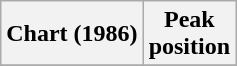<table class="wikitable plainrowheaders" style="text-align:center">
<tr>
<th scope="col">Chart (1986)</th>
<th scope="col">Peak<br>position</th>
</tr>
<tr>
</tr>
</table>
